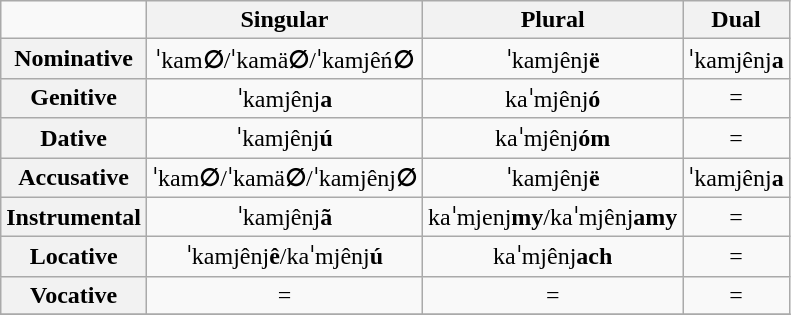<table class="wikitable" style="text-align:center">
<tr>
<td></td>
<th>Singular</th>
<th>Plural</th>
<th>Dual</th>
</tr>
<tr>
<th>Nominative</th>
<td>ˈkam<strong>∅</strong>/ˈkamä<strong>∅</strong>/ˈkamjêń<strong>∅</strong></td>
<td>ˈkamjênj<strong>ë</strong></td>
<td>ˈkamjênj<strong>a</strong></td>
</tr>
<tr>
<th>Genitive</th>
<td>ˈkamjênj<strong>a</strong></td>
<td>kaˈmjênj<strong>ó</strong></td>
<td>= </td>
</tr>
<tr>
<th>Dative</th>
<td>ˈkamjênj<strong>ú</strong></td>
<td>kaˈmjênj<strong>óm</strong></td>
<td>= </td>
</tr>
<tr>
<th>Accusative</th>
<td>ˈkam<strong>∅</strong>/ˈkamä<strong>∅</strong>/ˈkamjênj<strong>∅</strong></td>
<td>ˈkamjênj<strong>ë</strong></td>
<td>ˈkamjênj<strong>a</strong></td>
</tr>
<tr>
<th>Instrumental</th>
<td>ˈkamjênj<strong>ã</strong></td>
<td>kaˈmjenj<strong>my</strong>/kaˈmjênj<strong>amy</strong></td>
<td>= </td>
</tr>
<tr>
<th>Locative</th>
<td>ˈkamjênj<strong>ê</strong>/kaˈmjênj<strong>ú</strong></td>
<td>kaˈmjênj<strong>ach</strong></td>
<td>= </td>
</tr>
<tr>
<th>Vocative</th>
<td>= </td>
<td>= </td>
<td>= </td>
</tr>
<tr>
</tr>
</table>
